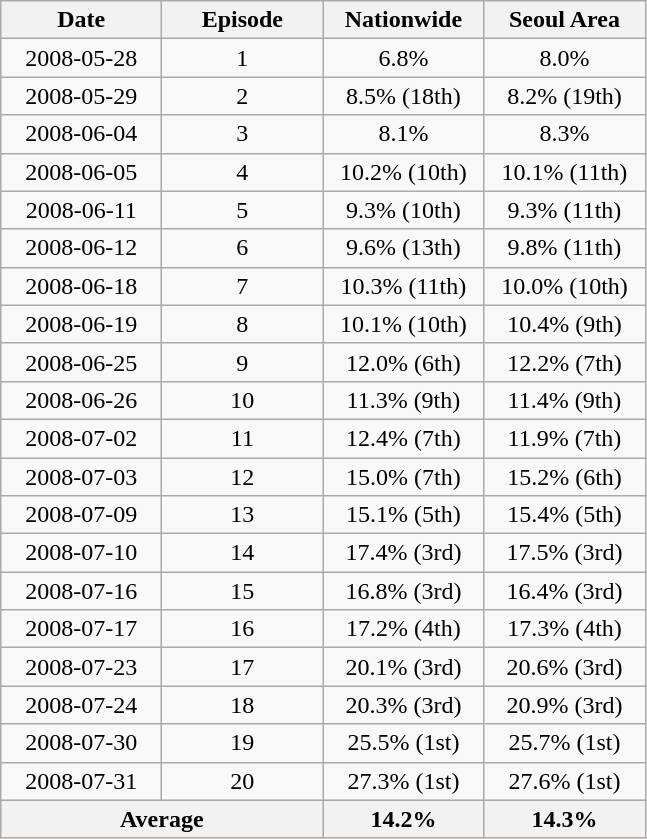<table class="wikitable">
<tr>
<th width="100" bgcolor="#FFCCCC">Date</th>
<th width="100" bgcolor="#FFCCCC">Episode</th>
<th width="100" bgcolor="#FFCCCC">Nationwide</th>
<th width="100" bgcolor="#FFCCCC">Seoul Area</th>
</tr>
<tr align=center>
<td>2008-05-28</td>
<td>1</td>
<td>6.8%</td>
<td>8.0%</td>
</tr>
<tr align=center>
<td>2008-05-29</td>
<td>2</td>
<td>8.5% (18th)</td>
<td>8.2% (19th)</td>
</tr>
<tr align=center>
<td>2008-06-04</td>
<td>3</td>
<td>8.1%</td>
<td>8.3%</td>
</tr>
<tr align=center>
<td>2008-06-05</td>
<td>4</td>
<td>10.2% (10th)</td>
<td>10.1% (11th)</td>
</tr>
<tr align=center>
<td>2008-06-11</td>
<td>5</td>
<td>9.3% (10th)</td>
<td>9.3% (11th)</td>
</tr>
<tr align=center>
<td>2008-06-12</td>
<td>6</td>
<td>9.6% (13th)</td>
<td>9.8% (11th)</td>
</tr>
<tr align=center>
<td>2008-06-18</td>
<td>7</td>
<td>10.3% (11th)</td>
<td>10.0% (10th)</td>
</tr>
<tr align=center>
<td>2008-06-19</td>
<td>8</td>
<td>10.1% (10th)</td>
<td>10.4% (9th)</td>
</tr>
<tr align=center>
<td>2008-06-25</td>
<td>9</td>
<td>12.0% (6th)</td>
<td>12.2% (7th)</td>
</tr>
<tr align=center>
<td>2008-06-26</td>
<td>10</td>
<td>11.3% (9th)</td>
<td>11.4% (9th)</td>
</tr>
<tr align=center>
<td>2008-07-02</td>
<td>11</td>
<td>12.4% (7th)</td>
<td>11.9% (7th)</td>
</tr>
<tr align=center>
<td>2008-07-03</td>
<td>12</td>
<td>15.0% (7th)</td>
<td>15.2% (6th)</td>
</tr>
<tr align=center>
<td>2008-07-09</td>
<td>13</td>
<td>15.1% (5th)</td>
<td>15.4% (5th)</td>
</tr>
<tr align=center>
<td>2008-07-10</td>
<td>14</td>
<td>17.4% (3rd)</td>
<td>17.5% (3rd)</td>
</tr>
<tr align=center>
<td>2008-07-16</td>
<td>15</td>
<td>16.8% (3rd)</td>
<td>16.4% (3rd)</td>
</tr>
<tr align=center>
<td>2008-07-17</td>
<td>16</td>
<td>17.2% (4th)</td>
<td>17.3% (4th)</td>
</tr>
<tr align=center>
<td>2008-07-23</td>
<td>17</td>
<td>20.1% (3rd)</td>
<td>20.6% (3rd)</td>
</tr>
<tr align=center>
<td>2008-07-24</td>
<td>18</td>
<td>20.3% (3rd)</td>
<td>20.9% (3rd)</td>
</tr>
<tr align=center>
<td>2008-07-30</td>
<td>19</td>
<td>25.5% (1st)</td>
<td>25.7% (1st)</td>
</tr>
<tr align=center>
<td>2008-07-31</td>
<td>20</td>
<td>27.3% (1st)</td>
<td>27.6% (1st)</td>
</tr>
<tr align="center" style="background:#FFCCCC;">
<th colspan=2>Average</th>
<th>14.2%</th>
<th>14.3%</th>
</tr>
</table>
